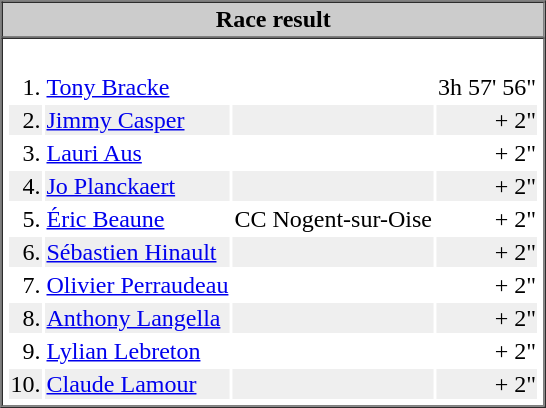<table border="1" cellspacing="0" cellpadding="2">
<tr>
<th align="center" bgcolor="CCCCCC"><strong>Race result</strong></th>
</tr>
<tr>
<td><br><table align="center">
<tr>
<td align="right">1.</td>
<td> <a href='#'>Tony Bracke</a></td>
<td></td>
<td align="right">3h 57' 56"</td>
</tr>
<tr bgcolor="#EFEFEF">
<td align="right">2.</td>
<td> <a href='#'>Jimmy Casper</a></td>
<td></td>
<td align="right">+ 2"</td>
</tr>
<tr>
<td align="right">3.</td>
<td> <a href='#'>Lauri Aus</a></td>
<td></td>
<td align="right">+ 2"</td>
</tr>
<tr bgcolor="#EFEFEF">
<td align="right">4.</td>
<td> <a href='#'>Jo Planckaert</a></td>
<td></td>
<td align="right">+ 2"</td>
</tr>
<tr>
<td align="right">5.</td>
<td> <a href='#'>Éric Beaune</a></td>
<td>CC Nogent-sur-Oise</td>
<td align="right">+ 2"</td>
</tr>
<tr bgcolor="#EFEFEF">
<td align="right">6.</td>
<td> <a href='#'>Sébastien Hinault</a></td>
<td></td>
<td align="right">+ 2"</td>
</tr>
<tr>
<td align="right">7.</td>
<td> <a href='#'>Olivier Perraudeau</a></td>
<td></td>
<td align="right">+ 2"</td>
</tr>
<tr bgcolor="#EFEFEF">
<td align="right">8.</td>
<td> <a href='#'>Anthony Langella</a></td>
<td></td>
<td align="right">+ 2"</td>
</tr>
<tr>
<td align="right">9.</td>
<td> <a href='#'>Lylian Lebreton</a></td>
<td></td>
<td align="right">+ 2"</td>
</tr>
<tr bgcolor="#EFEFEF">
<td align="right">10.</td>
<td> <a href='#'>Claude Lamour</a></td>
<td></td>
<td align="right">+ 2"</td>
</tr>
</table>
</td>
</tr>
</table>
